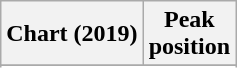<table class="wikitable sortable plainrowheaders" style="text-align:center">
<tr>
<th scope="col">Chart (2019)</th>
<th scope="col">Peak<br>position</th>
</tr>
<tr>
</tr>
<tr>
</tr>
</table>
